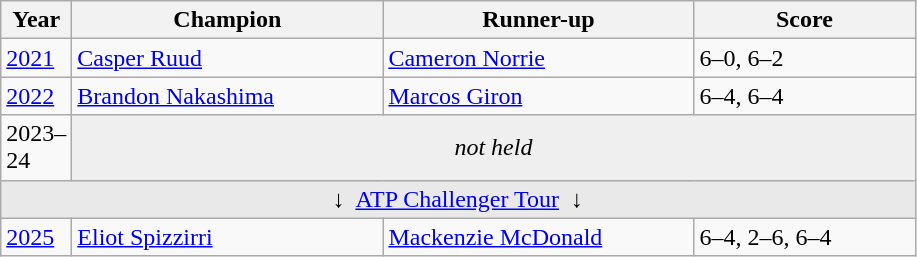<table class="wikitable">
<tr>
<th style="width:40px">Year</th>
<th style="width:200px">Champion</th>
<th style="width:200px">Runner-up</th>
<th style="width:140px" class="unsortable">Score</th>
</tr>
<tr>
<td><a href='#'>2021</a></td>
<td> <a href='#'>Casper Ruud</a></td>
<td> <a href='#'>Cameron Norrie</a></td>
<td>6–0, 6–2</td>
</tr>
<tr>
<td><a href='#'>2022</a></td>
<td> <a href='#'>Brandon Nakashima</a></td>
<td> <a href='#'>Marcos Giron</a></td>
<td>6–4, 6–4</td>
</tr>
<tr>
<td>2023–24</td>
<td colspan=3 align=center style="background:#efefef"><em>not held</em></td>
</tr>
<tr>
<td colspan="5" align="center" bgcolor=#e9e9e9>↓  <a href='#'>ATP Challenger Tour</a>  ↓</td>
</tr>
<tr>
<td><a href='#'>2025</a></td>
<td> <a href='#'>Eliot Spizzirri</a></td>
<td> <a href='#'>Mackenzie McDonald</a></td>
<td>6–4, 2–6, 6–4</td>
</tr>
</table>
